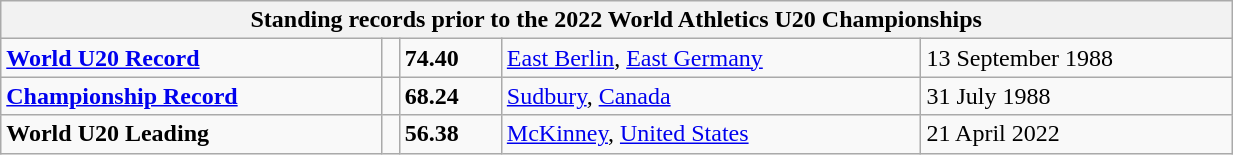<table class="wikitable" width=65%>
<tr>
<th colspan="5">Standing records prior to the 2022 World Athletics U20 Championships</th>
</tr>
<tr>
<td><strong><a href='#'>World U20 Record</a></strong></td>
<td></td>
<td><strong>74.40</strong></td>
<td><a href='#'>East Berlin</a>, <a href='#'>East Germany</a></td>
<td>13 September 1988</td>
</tr>
<tr>
<td><strong><a href='#'>Championship Record</a></strong></td>
<td></td>
<td><strong>68.24</strong></td>
<td><a href='#'>Sudbury</a>, <a href='#'>Canada</a></td>
<td>31 July 1988</td>
</tr>
<tr>
<td><strong>World U20 Leading</strong></td>
<td></td>
<td><strong>56.38</strong></td>
<td><a href='#'>McKinney</a>, <a href='#'>United States</a></td>
<td>21 April 2022</td>
</tr>
</table>
